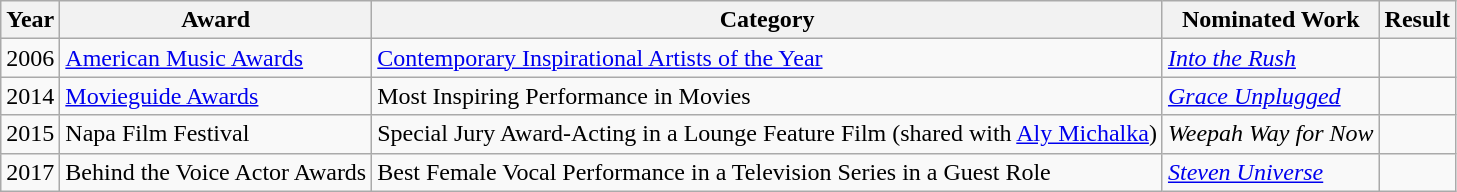<table class="wikitable">
<tr>
<th>Year</th>
<th>Award</th>
<th>Category</th>
<th>Nominated Work</th>
<th>Result</th>
</tr>
<tr>
<td>2006</td>
<td><a href='#'>American Music Awards</a></td>
<td><a href='#'>Contemporary Inspirational Artists of the Year</a></td>
<td><em><a href='#'>Into the Rush</a></em></td>
<td></td>
</tr>
<tr>
<td>2014</td>
<td><a href='#'>Movieguide Awards</a></td>
<td>Most Inspiring Performance in Movies</td>
<td><em><a href='#'>Grace Unplugged</a></em></td>
<td></td>
</tr>
<tr>
<td>2015</td>
<td>Napa Film Festival</td>
<td>Special Jury Award-Acting in a Lounge Feature Film (shared with <a href='#'>Aly Michalka</a>)</td>
<td><em>Weepah Way for Now</em></td>
<td></td>
</tr>
<tr>
<td>2017</td>
<td>Behind the Voice Actor Awards</td>
<td>Best Female Vocal Performance in a Television Series in a Guest Role</td>
<td><em><a href='#'>Steven Universe</a></em></td>
<td></td>
</tr>
</table>
